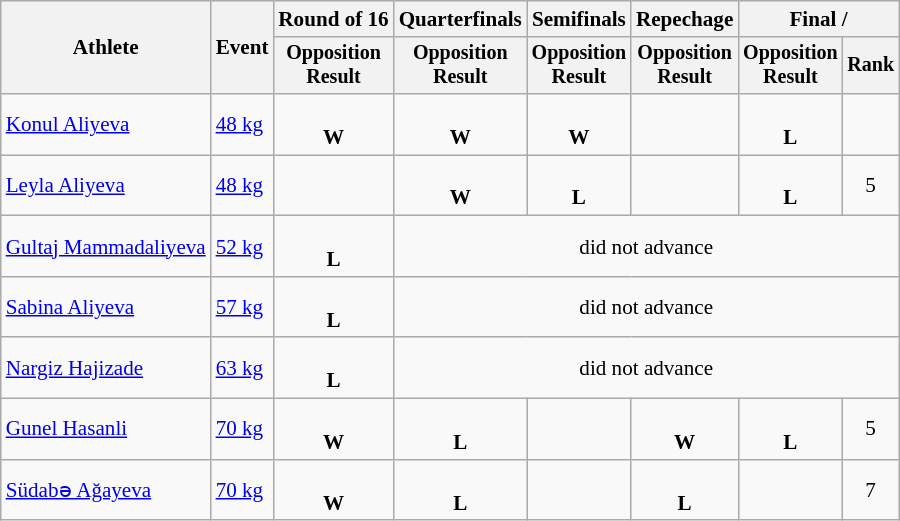<table class=wikitable style=font-size:88%;text-align:center>
<tr>
<th rowspan=2>Athlete</th>
<th rowspan=2>Event</th>
<th>Round of 16</th>
<th>Quarterfinals</th>
<th>Semifinals</th>
<th>Repechage</th>
<th colspan=2>Final / </th>
</tr>
<tr style=font-size:95%>
<th>Opposition<br>Result</th>
<th>Opposition<br>Result</th>
<th>Opposition<br>Result</th>
<th>Opposition<br>Result</th>
<th>Opposition<br>Result</th>
<th>Rank</th>
</tr>
<tr>
<td align=left><a href='#'>Konul Aliyeva</a></td>
<td align=left><a href='#'>48 kg</a></td>
<td><br><strong>W</strong></td>
<td><br><strong>W</strong></td>
<td><br><strong>W</strong></td>
<td></td>
<td><br><strong>L</strong></td>
<td></td>
</tr>
<tr>
<td align=left><a href='#'>Leyla Aliyeva</a></td>
<td align=left><a href='#'>48 kg</a></td>
<td></td>
<td><br><strong>W</strong></td>
<td><br><strong>L</strong></td>
<td></td>
<td><br><strong>L</strong></td>
<td>5</td>
</tr>
<tr>
<td align=left><a href='#'>Gultaj Mammadaliyeva</a></td>
<td align=left><a href='#'>52 kg</a></td>
<td><br><strong>L</strong></td>
<td colspan="5">did not advance</td>
</tr>
<tr>
<td align=left><a href='#'>Sabina Aliyeva</a></td>
<td align=left><a href='#'>57 kg</a></td>
<td><br><strong>L</strong></td>
<td colspan="5">did not advance</td>
</tr>
<tr>
<td align=left><a href='#'>Nargiz Hajizade</a></td>
<td align=left><a href='#'>63 kg</a></td>
<td><br><strong>L</strong></td>
<td colspan="5">did not advance</td>
</tr>
<tr>
<td align=left><a href='#'>Gunel Hasanli</a></td>
<td align=left><a href='#'>70 kg</a></td>
<td><br><strong>W</strong></td>
<td><br><strong>L</strong></td>
<td></td>
<td><br><strong>W</strong></td>
<td><br><strong>L</strong></td>
<td>5</td>
</tr>
<tr>
<td align=left><a href='#'>Südabə Ağayeva</a></td>
<td align=left><a href='#'>70 kg</a></td>
<td><br><strong>W</strong></td>
<td><br><strong>L</strong></td>
<td></td>
<td><br><strong>L</strong></td>
<td></td>
<td>7</td>
</tr>
</table>
